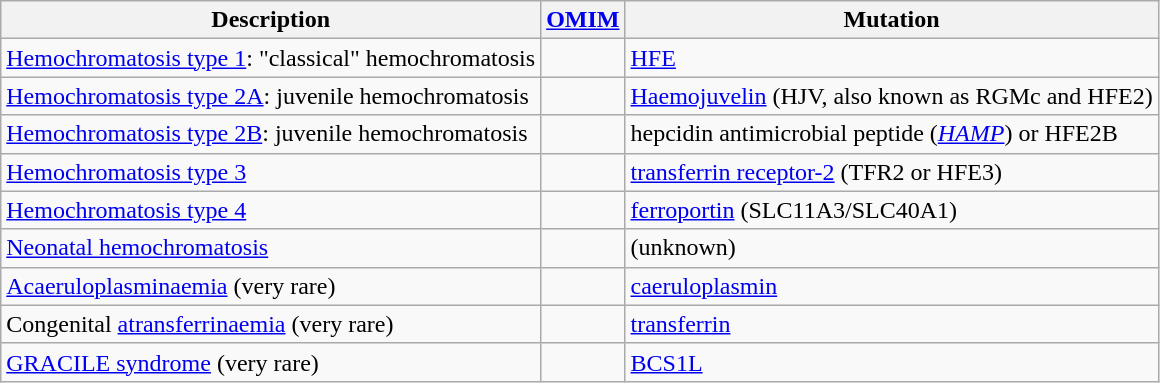<table class="wikitable">
<tr>
<th>Description</th>
<th><a href='#'>OMIM</a></th>
<th>Mutation</th>
</tr>
<tr>
<td><a href='#'>Hemochromatosis type 1</a>: "classical" hemochromatosis</td>
<td></td>
<td><a href='#'>HFE</a></td>
</tr>
<tr>
<td><a href='#'>Hemochromatosis type 2A</a>: juvenile hemochromatosis</td>
<td></td>
<td><a href='#'>Haemojuvelin</a> (HJV, also known as RGMc and HFE2)</td>
</tr>
<tr>
<td><a href='#'>Hemochromatosis type 2B</a>: juvenile hemochromatosis</td>
<td></td>
<td>hepcidin antimicrobial peptide (<em><a href='#'>HAMP</a></em>) or HFE2B</td>
</tr>
<tr>
<td><a href='#'>Hemochromatosis type 3</a></td>
<td></td>
<td><a href='#'>transferrin receptor-2</a> (TFR2 or HFE3)</td>
</tr>
<tr>
<td><a href='#'>Hemochromatosis type 4</a></td>
<td></td>
<td><a href='#'>ferroportin</a> (SLC11A3/SLC40A1)</td>
</tr>
<tr>
<td><a href='#'>Neonatal hemochromatosis</a></td>
<td></td>
<td>(unknown)</td>
</tr>
<tr>
<td><a href='#'>Acaeruloplasminaemia</a> (very rare)</td>
<td></td>
<td><a href='#'>caeruloplasmin</a></td>
</tr>
<tr>
<td>Congenital <a href='#'>atransferrinaemia</a> (very rare)</td>
<td></td>
<td><a href='#'>transferrin</a></td>
</tr>
<tr>
<td><a href='#'>GRACILE syndrome</a> (very rare)</td>
<td></td>
<td><a href='#'>BCS1L</a></td>
</tr>
</table>
